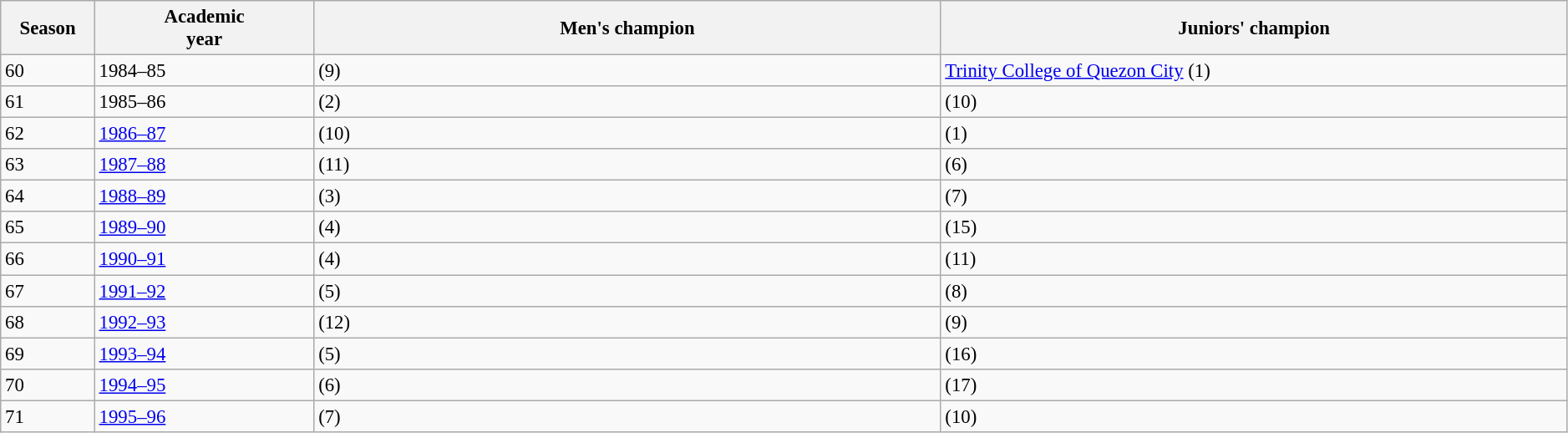<table class="wikitable" width=99% style="font-size:95%;">
<tr>
<th width="6%">Season</th>
<th width="14%">Academic<br>year</th>
<th width="40%">Men's champion</th>
<th width="40%">Juniors' champion</th>
</tr>
<tr>
<td>60</td>
<td>1984–85</td>
<td> (9)</td>
<td> <a href='#'>Trinity College of Quezon City</a> (1)</td>
</tr>
<tr>
<td>61</td>
<td>1985–86</td>
<td> (2)</td>
<td> (10)</td>
</tr>
<tr>
<td>62</td>
<td><a href='#'>1986–87</a></td>
<td> (10)</td>
<td> (1)</td>
</tr>
<tr>
<td>63</td>
<td><a href='#'>1987–88</a></td>
<td> (11)</td>
<td> (6)</td>
</tr>
<tr>
<td>64</td>
<td><a href='#'>1988–89</a></td>
<td> (3)</td>
<td> (7)</td>
</tr>
<tr>
<td>65</td>
<td><a href='#'>1989–90</a></td>
<td> (4)</td>
<td> (15)</td>
</tr>
<tr>
<td>66</td>
<td><a href='#'>1990–91</a></td>
<td> (4)</td>
<td> (11)</td>
</tr>
<tr>
<td>67</td>
<td><a href='#'>1991–92</a></td>
<td> (5)</td>
<td> (8)</td>
</tr>
<tr>
<td>68</td>
<td><a href='#'>1992–93</a></td>
<td> (12)</td>
<td> (9)</td>
</tr>
<tr>
<td>69</td>
<td><a href='#'>1993–94</a></td>
<td> (5)</td>
<td> (16)</td>
</tr>
<tr>
<td>70</td>
<td><a href='#'>1994–95</a></td>
<td> (6)</td>
<td> (17)</td>
</tr>
<tr>
<td>71</td>
<td><a href='#'>1995–96</a></td>
<td> (7)</td>
<td> (10)</td>
</tr>
</table>
